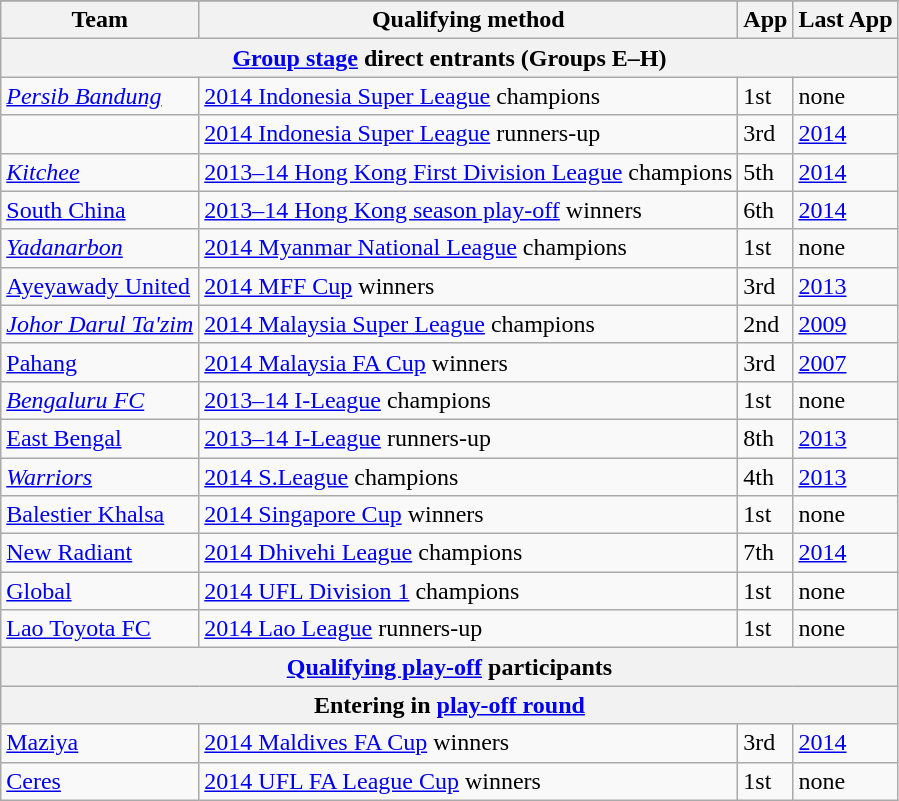<table class="wikitable">
<tr>
</tr>
<tr>
<th>Team</th>
<th>Qualifying method</th>
<th>App</th>
<th>Last App</th>
</tr>
<tr>
<th colspan=4><a href='#'>Group stage</a> direct entrants (Groups E–H)</th>
</tr>
<tr>
<td> <em><a href='#'>Persib Bandung</a></em></td>
<td><a href='#'>2014 Indonesia Super League</a> champions</td>
<td>1st</td>
<td>none</td>
</tr>
<tr>
<td></td>
<td><a href='#'>2014 Indonesia Super League</a> runners-up</td>
<td>3rd</td>
<td><a href='#'>2014</a></td>
</tr>
<tr>
<td> <em><a href='#'>Kitchee</a></em></td>
<td><a href='#'>2013–14 Hong Kong First Division League</a> champions</td>
<td>5th</td>
<td><a href='#'>2014</a></td>
</tr>
<tr>
<td> <a href='#'>South China</a></td>
<td><a href='#'>2013–14 Hong Kong season play-off</a> winners</td>
<td>6th</td>
<td><a href='#'>2014</a></td>
</tr>
<tr>
<td> <em><a href='#'>Yadanarbon</a></em></td>
<td><a href='#'>2014 Myanmar National League</a> champions</td>
<td>1st</td>
<td>none</td>
</tr>
<tr>
<td> <a href='#'>Ayeyawady United</a></td>
<td><a href='#'>2014 MFF Cup</a> winners</td>
<td>3rd</td>
<td><a href='#'>2013</a></td>
</tr>
<tr>
<td> <em><a href='#'>Johor Darul Ta'zim</a></em></td>
<td><a href='#'>2014 Malaysia Super League</a> champions</td>
<td>2nd</td>
<td><a href='#'>2009</a></td>
</tr>
<tr>
<td> <a href='#'>Pahang</a></td>
<td><a href='#'>2014 Malaysia FA Cup</a> winners</td>
<td>3rd</td>
<td><a href='#'>2007</a></td>
</tr>
<tr>
<td> <em><a href='#'>Bengaluru FC</a></em></td>
<td><a href='#'>2013–14 I-League</a> champions</td>
<td>1st</td>
<td>none</td>
</tr>
<tr>
<td> <a href='#'>East Bengal</a></td>
<td><a href='#'>2013–14 I-League</a> runners-up</td>
<td>8th</td>
<td><a href='#'>2013</a></td>
</tr>
<tr>
<td> <em><a href='#'>Warriors</a></em></td>
<td><a href='#'>2014 S.League</a> champions</td>
<td>4th</td>
<td><a href='#'>2013</a></td>
</tr>
<tr>
<td> <a href='#'>Balestier Khalsa</a></td>
<td><a href='#'>2014 Singapore Cup</a> winners</td>
<td>1st</td>
<td>none</td>
</tr>
<tr>
<td> <a href='#'>New Radiant</a></td>
<td><a href='#'>2014 Dhivehi League</a> champions</td>
<td>7th</td>
<td><a href='#'>2014</a></td>
</tr>
<tr>
<td> <a href='#'>Global</a></td>
<td><a href='#'>2014 UFL Division 1</a> champions</td>
<td>1st</td>
<td>none</td>
</tr>
<tr>
<td> <a href='#'>Lao Toyota FC</a></td>
<td><a href='#'>2014 Lao League</a> runners-up</td>
<td>1st</td>
<td>none</td>
</tr>
<tr>
<th colspan=4><a href='#'>Qualifying play-off</a> participants</th>
</tr>
<tr>
<th colspan=4>Entering in <a href='#'>play-off round</a></th>
</tr>
<tr>
<td> <a href='#'>Maziya</a></td>
<td><a href='#'>2014 Maldives FA Cup</a> winners</td>
<td>3rd</td>
<td><a href='#'>2014</a></td>
</tr>
<tr>
<td> <a href='#'>Ceres</a></td>
<td><a href='#'>2014 UFL FA League Cup</a> winners</td>
<td>1st</td>
<td>none</td>
</tr>
</table>
